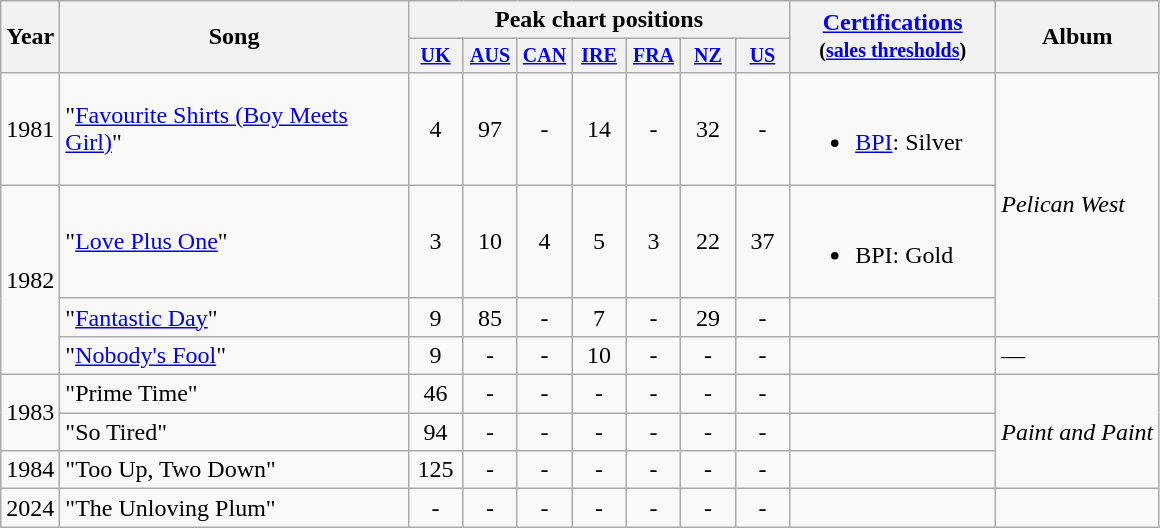<table class="wikitable" style=text-align:center;>
<tr>
<th rowspan="2">Year</th>
<th rowspan="2" style="width:225px;">Song</th>
<th colspan="7">Peak chart positions</th>
<th width="130" rowspan="2"><a href='#'>Certifications</a><br><small>(<a href='#'>sales thresholds</a>)</small></th>
<th rowspan="2">Album</th>
</tr>
<tr style="font-size:smaller;">
<th width="30"><a href='#'>UK</a><br></th>
<th width="30"><a href='#'>AUS</a><br></th>
<th width="30"><a href='#'>CAN</a><br></th>
<th width="30"><a href='#'>IRE</a><br></th>
<th width="30"><a href='#'>FRA</a><br></th>
<th width="30"><a href='#'>NZ</a><br></th>
<th width="30"><a href='#'>US</a><br></th>
</tr>
<tr>
<td>1981</td>
<td align=left>"<a href='#'>Favourite Shirts (Boy Meets Girl)</a>"</td>
<td>4</td>
<td>97</td>
<td>-</td>
<td>14</td>
<td>-</td>
<td>32</td>
<td>-</td>
<td align=left><br><ul><li><a href='#'>BPI</a>: Silver</li></ul></td>
<td align=left rowspan="3"><em>Pelican West</em></td>
</tr>
<tr>
<td rowspan="3">1982</td>
<td align=left>"<a href='#'>Love Plus One</a>"</td>
<td>3</td>
<td>10</td>
<td>4</td>
<td>5</td>
<td>3</td>
<td>22</td>
<td>37</td>
<td align=left><br><ul><li>BPI: Gold</li></ul></td>
</tr>
<tr>
<td align=left>"<a href='#'>Fantastic Day</a>"</td>
<td>9</td>
<td>85</td>
<td>-</td>
<td>7</td>
<td>-</td>
<td>29</td>
<td>-</td>
<td></td>
</tr>
<tr>
<td align=left>"<a href='#'>Nobody's Fool</a>"</td>
<td>9</td>
<td>-</td>
<td>-</td>
<td>10</td>
<td>-</td>
<td>-</td>
<td>-</td>
<td></td>
<td align=left>—</td>
</tr>
<tr>
<td rowspan="2">1983</td>
<td align=left>"Prime Time"</td>
<td>46</td>
<td>-</td>
<td>-</td>
<td>-</td>
<td>-</td>
<td>-</td>
<td>-</td>
<td></td>
<td align=left rowspan="3"><em>Paint and Paint</em></td>
</tr>
<tr>
<td align=left>"So Tired"</td>
<td>94</td>
<td>-</td>
<td>-</td>
<td>-</td>
<td>-</td>
<td>-</td>
<td>-</td>
<td></td>
</tr>
<tr>
<td>1984</td>
<td align=left>"Too Up, Two Down"</td>
<td>125</td>
<td>-</td>
<td>-</td>
<td>-</td>
<td>-</td>
<td>-</td>
<td>-</td>
<td></td>
</tr>
<tr>
<td>2024</td>
<td align=left>"The Unloving Plum"</td>
<td>-</td>
<td>-</td>
<td>-</td>
<td>-</td>
<td>-</td>
<td>-</td>
<td>-</td>
<td></td>
</tr>
</table>
